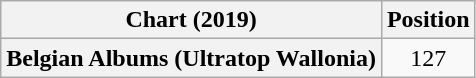<table class="wikitable plainrowheaders" style="text-align:center">
<tr>
<th scope="col">Chart (2019)</th>
<th scope="col">Position</th>
</tr>
<tr>
<th scope="row">Belgian Albums (Ultratop Wallonia)</th>
<td>127</td>
</tr>
</table>
